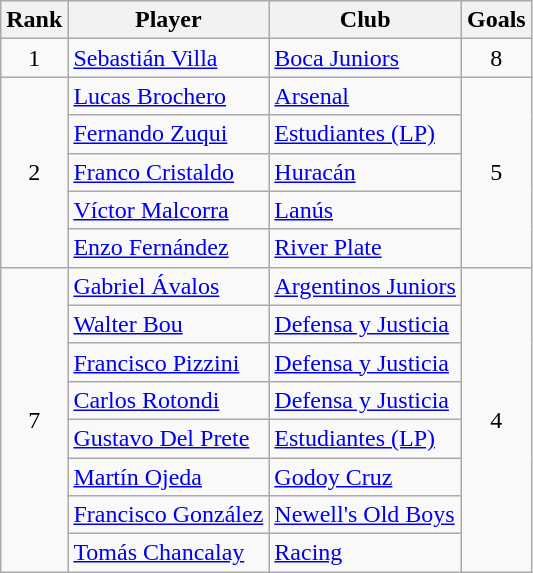<table class="wikitable" border="1">
<tr>
<th>Rank</th>
<th>Player</th>
<th>Club</th>
<th>Goals</th>
</tr>
<tr>
<td align=center>1</td>
<td> <a href='#'>Sebastián Villa</a></td>
<td><a href='#'>Boca Juniors</a></td>
<td align=center>8</td>
</tr>
<tr>
<td align=center rowspan=5>2</td>
<td> <a href='#'>Lucas Brochero</a></td>
<td><a href='#'>Arsenal</a></td>
<td align=center rowspan=5>5</td>
</tr>
<tr>
<td> <a href='#'>Fernando Zuqui</a></td>
<td><a href='#'>Estudiantes (LP)</a></td>
</tr>
<tr>
<td> <a href='#'>Franco Cristaldo</a></td>
<td><a href='#'>Huracán</a></td>
</tr>
<tr>
<td> <a href='#'>Víctor Malcorra</a></td>
<td><a href='#'>Lanús</a></td>
</tr>
<tr>
<td> <a href='#'>Enzo Fernández</a></td>
<td><a href='#'>River Plate</a></td>
</tr>
<tr>
<td align=center rowspan=8>7</td>
<td> <a href='#'>Gabriel Ávalos</a></td>
<td><a href='#'>Argentinos Juniors</a></td>
<td align=center rowspan=8>4</td>
</tr>
<tr>
<td> <a href='#'>Walter Bou</a></td>
<td><a href='#'>Defensa y Justicia</a></td>
</tr>
<tr>
<td> <a href='#'>Francisco Pizzini</a></td>
<td><a href='#'>Defensa y Justicia</a></td>
</tr>
<tr>
<td> <a href='#'>Carlos Rotondi</a></td>
<td><a href='#'>Defensa y Justicia</a></td>
</tr>
<tr>
<td> <a href='#'>Gustavo Del Prete</a></td>
<td><a href='#'>Estudiantes (LP)</a></td>
</tr>
<tr>
<td> <a href='#'>Martín Ojeda</a></td>
<td><a href='#'>Godoy Cruz</a></td>
</tr>
<tr>
<td> <a href='#'>Francisco González</a></td>
<td><a href='#'>Newell's Old Boys</a></td>
</tr>
<tr>
<td> <a href='#'>Tomás Chancalay</a></td>
<td><a href='#'>Racing</a></td>
</tr>
</table>
